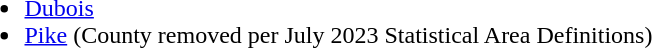<table>
<tr ---- valign="top">
<td><br><ul><li><a href='#'>Dubois</a></li><li><a href='#'>Pike</a> (County removed per July 2023 Statistical Area Definitions)</li></ul></td>
</tr>
</table>
